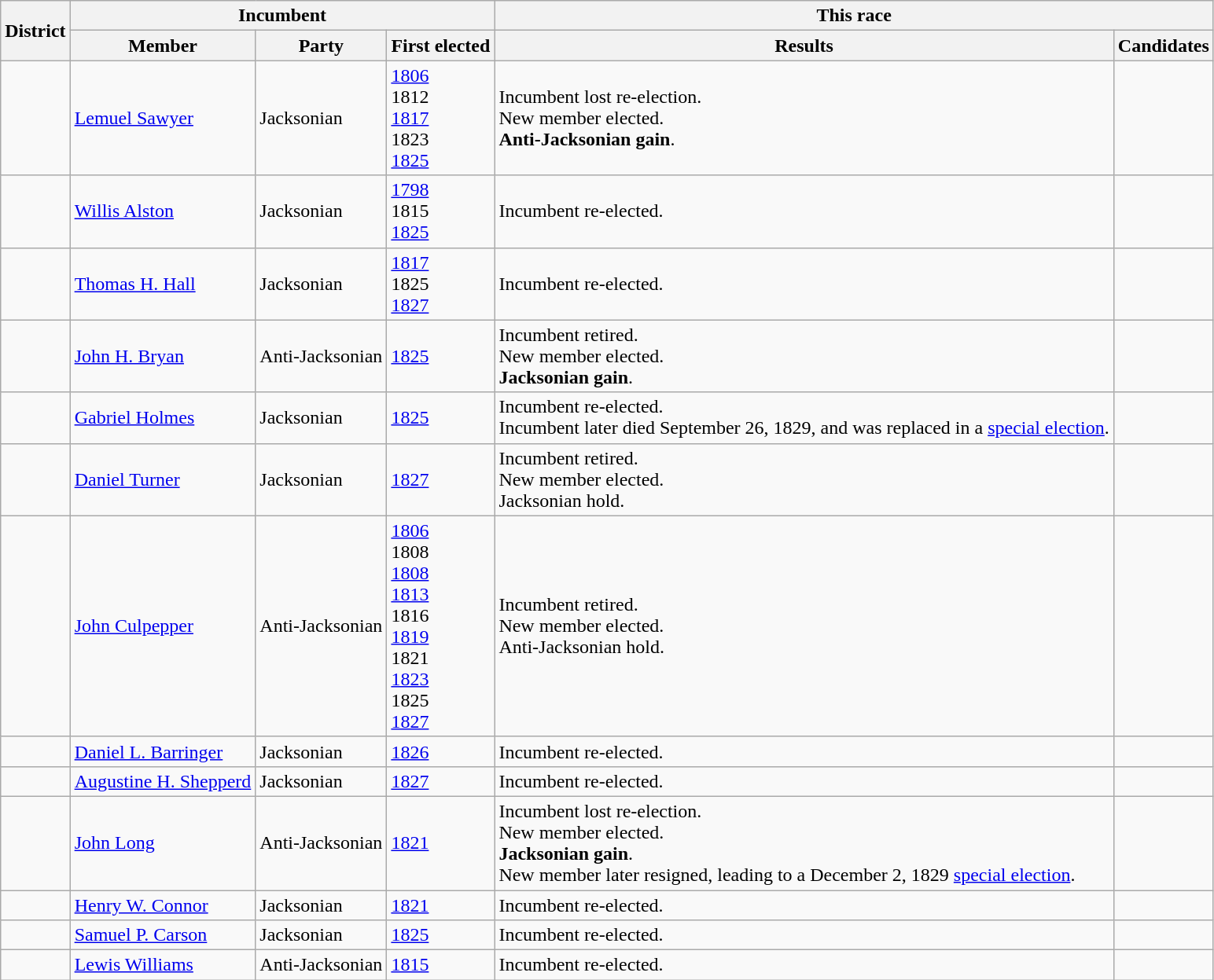<table class=wikitable>
<tr>
<th rowspan=2>District</th>
<th colspan=3>Incumbent</th>
<th colspan=2>This race</th>
</tr>
<tr>
<th>Member</th>
<th>Party</th>
<th>First elected</th>
<th>Results</th>
<th>Candidates</th>
</tr>
<tr>
<td></td>
<td><a href='#'>Lemuel Sawyer</a></td>
<td>Jacksonian</td>
<td><a href='#'>1806</a><br>1812 <br><a href='#'>1817</a><br>1823 <br><a href='#'>1825</a></td>
<td>Incumbent lost re-election.<br>New member elected.<br><strong>Anti-Jacksonian gain</strong>.</td>
<td nowrap></td>
</tr>
<tr>
<td></td>
<td><a href='#'>Willis Alston</a></td>
<td>Jacksonian</td>
<td><a href='#'>1798</a><br>1815 <br><a href='#'>1825</a></td>
<td>Incumbent re-elected.</td>
<td nowrap></td>
</tr>
<tr>
<td></td>
<td><a href='#'>Thomas H. Hall</a></td>
<td>Jacksonian</td>
<td><a href='#'>1817</a><br>1825 <br><a href='#'>1827</a></td>
<td>Incumbent re-elected.</td>
<td nowrap></td>
</tr>
<tr>
<td></td>
<td><a href='#'>John H. Bryan</a></td>
<td>Anti-Jacksonian</td>
<td><a href='#'>1825</a></td>
<td>Incumbent retired.<br>New member elected.<br><strong>Jacksonian gain</strong>.</td>
<td nowrap></td>
</tr>
<tr>
<td></td>
<td><a href='#'>Gabriel Holmes</a></td>
<td>Jacksonian</td>
<td><a href='#'>1825</a></td>
<td>Incumbent re-elected.<br>Incumbent later died September 26, 1829, and was replaced in a <a href='#'>special election</a>.</td>
<td nowrap></td>
</tr>
<tr>
<td></td>
<td><a href='#'>Daniel Turner</a></td>
<td>Jacksonian</td>
<td><a href='#'>1827</a></td>
<td>Incumbent retired.<br>New member elected.<br>Jacksonian hold.</td>
<td nowrap></td>
</tr>
<tr>
<td></td>
<td><a href='#'>John Culpepper</a></td>
<td>Anti-Jacksonian</td>
<td><a href='#'>1806</a><br>1808 <br><a href='#'>1808 </a><br><a href='#'>1813</a><br>1816 <br><a href='#'>1819</a><br>1821 <br><a href='#'>1823</a><br>1825 <br><a href='#'>1827</a></td>
<td>Incumbent retired.<br>New member elected.<br>Anti-Jacksonian hold.</td>
<td nowrap></td>
</tr>
<tr>
<td></td>
<td><a href='#'>Daniel L. Barringer</a></td>
<td>Jacksonian</td>
<td><a href='#'>1826 </a></td>
<td>Incumbent re-elected.</td>
<td nowrap></td>
</tr>
<tr>
<td></td>
<td><a href='#'>Augustine H. Shepperd</a></td>
<td>Jacksonian</td>
<td><a href='#'>1827</a></td>
<td>Incumbent re-elected.</td>
<td nowrap></td>
</tr>
<tr>
<td></td>
<td><a href='#'>John Long</a></td>
<td>Anti-Jacksonian</td>
<td><a href='#'>1821</a></td>
<td>Incumbent lost re-election.<br>New member elected.<br><strong>Jacksonian gain</strong>.<br>New member later resigned, leading to a December 2, 1829 <a href='#'>special election</a>.</td>
<td nowrap></td>
</tr>
<tr>
<td></td>
<td><a href='#'>Henry W. Connor</a></td>
<td>Jacksonian</td>
<td><a href='#'>1821</a></td>
<td>Incumbent re-elected.</td>
<td nowrap></td>
</tr>
<tr>
<td></td>
<td><a href='#'>Samuel P. Carson</a></td>
<td>Jacksonian</td>
<td><a href='#'>1825</a></td>
<td>Incumbent re-elected.</td>
<td nowrap></td>
</tr>
<tr>
<td></td>
<td><a href='#'>Lewis Williams</a></td>
<td>Anti-Jacksonian</td>
<td><a href='#'>1815</a></td>
<td>Incumbent re-elected.</td>
<td nowrap></td>
</tr>
</table>
